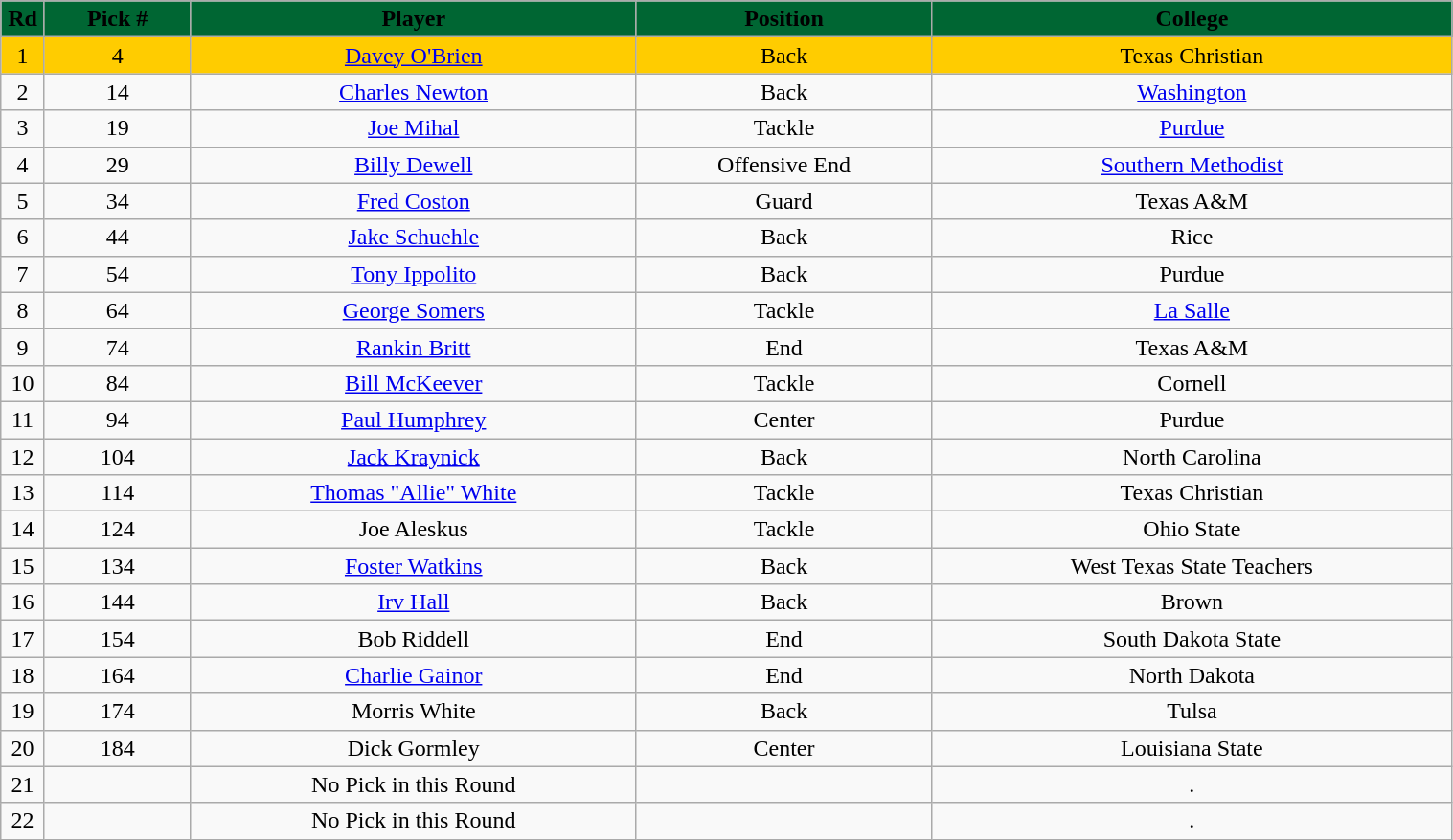<table class="wikitable sortable sortable" style="width: 80%">
<tr>
<th width=3% style="background:#006633;"><span>Rd </span></th>
<th !width=1% style="background:#006633;"><span>Pick # </span></th>
<th !width=15% style="background:#006633;"><span>Player </span></th>
<th !width=7% style="background:#006633;"><span>Position</span></th>
<th style="background:#006633;"><span>College</span></th>
</tr>
<tr align="center" bgcolor="#FFCCOO" bgcolor="#FFCC00">
<td>1</td>
<td>4</td>
<td><a href='#'>Davey O'Brien</a></td>
<td>Back</td>
<td>Texas Christian</td>
</tr>
<tr align="center">
<td>2</td>
<td>14</td>
<td><a href='#'>Charles Newton</a></td>
<td>Back</td>
<td><a href='#'>Washington</a></td>
</tr>
<tr align="center">
<td>3</td>
<td>19</td>
<td><a href='#'>Joe Mihal</a></td>
<td>Tackle</td>
<td><a href='#'>Purdue</a></td>
</tr>
<tr align="center">
<td>4</td>
<td>29</td>
<td><a href='#'>Billy Dewell</a></td>
<td>Offensive End</td>
<td><a href='#'>Southern Methodist</a></td>
</tr>
<tr align="center">
<td>5</td>
<td>34</td>
<td><a href='#'>Fred Coston</a></td>
<td>Guard</td>
<td>Texas A&M</td>
</tr>
<tr align="center">
<td>6</td>
<td>44</td>
<td><a href='#'>Jake Schuehle</a></td>
<td>Back</td>
<td>Rice</td>
</tr>
<tr align="center">
<td>7</td>
<td>54</td>
<td><a href='#'>Tony Ippolito</a></td>
<td>Back</td>
<td>Purdue</td>
</tr>
<tr align="center">
<td>8</td>
<td>64</td>
<td><a href='#'>George Somers</a></td>
<td>Tackle</td>
<td><a href='#'>La Salle</a></td>
</tr>
<tr align="center">
<td>9</td>
<td>74</td>
<td><a href='#'>Rankin Britt</a></td>
<td>End</td>
<td>Texas A&M</td>
</tr>
<tr align="center">
<td>10</td>
<td>84</td>
<td><a href='#'>Bill McKeever</a></td>
<td>Tackle</td>
<td>Cornell</td>
</tr>
<tr align="center">
<td>11</td>
<td>94</td>
<td><a href='#'>Paul Humphrey</a></td>
<td>Center</td>
<td>Purdue</td>
</tr>
<tr align="center">
<td>12</td>
<td>104</td>
<td><a href='#'>Jack Kraynick</a></td>
<td>Back</td>
<td>North Carolina</td>
</tr>
<tr align="center">
<td>13</td>
<td>114</td>
<td><a href='#'>Thomas "Allie" White</a></td>
<td>Tackle</td>
<td>Texas Christian</td>
</tr>
<tr align="center">
<td>14</td>
<td>124</td>
<td>Joe Aleskus</td>
<td>Tackle</td>
<td>Ohio State</td>
</tr>
<tr align="center">
<td>15</td>
<td>134</td>
<td><a href='#'>Foster Watkins</a></td>
<td>Back</td>
<td>West Texas State Teachers</td>
</tr>
<tr align="center">
<td>16</td>
<td>144</td>
<td><a href='#'>Irv Hall</a></td>
<td>Back</td>
<td>Brown</td>
</tr>
<tr align="center">
<td>17</td>
<td>154</td>
<td>Bob Riddell</td>
<td>End</td>
<td>South Dakota State</td>
</tr>
<tr align="center">
<td>18</td>
<td>164</td>
<td><a href='#'>Charlie Gainor</a></td>
<td>End</td>
<td>North Dakota</td>
</tr>
<tr align="center">
<td>19</td>
<td>174</td>
<td>Morris White</td>
<td>Back</td>
<td>Tulsa</td>
</tr>
<tr align="center">
<td>20</td>
<td>184</td>
<td>Dick Gormley</td>
<td>Center</td>
<td>Louisiana State</td>
</tr>
<tr align="center">
<td>21</td>
<td></td>
<td>No Pick in this Round</td>
<td></td>
<td>.</td>
</tr>
<tr align="center">
<td>22</td>
<td></td>
<td>No Pick in this Round</td>
<td></td>
<td>.</td>
</tr>
</table>
